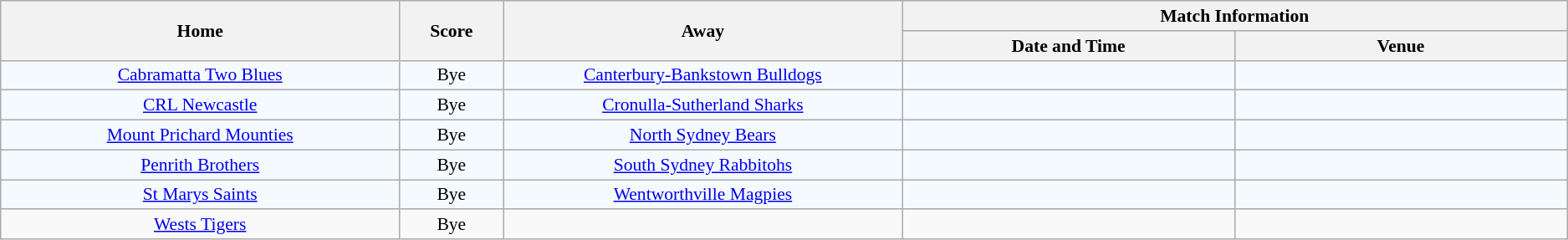<table class="wikitable" style="border-collapse:collapse; font-size:90%; text-align:center;">
<tr>
<th rowspan="2" width="12%">Home</th>
<th rowspan="2" width="3%">Score</th>
<th rowspan="2" width="12%">Away</th>
<th colspan="2">Match Information</th>
</tr>
<tr bgcolor="#EFEFEF">
<th width="10%">Date and Time</th>
<th width="10%">Venue</th>
</tr>
<tr bgcolor="#F5FAFF">
<td align="centre"><a href='#'>Cabramatta Two Blues</a></td>
<td>Bye</td>
<td align="centre"><a href='#'>Canterbury-Bankstown Bulldogs</a></td>
<td></td>
<td></td>
</tr>
<tr bgcolor="#F5FAFF">
<td align="centre"><a href='#'>CRL Newcastle</a></td>
<td>Bye</td>
<td align="centre"><a href='#'>Cronulla-Sutherland Sharks</a></td>
<td></td>
<td></td>
</tr>
<tr bgcolor="#F5FAFF">
<td align="centre"><a href='#'>Mount Prichard Mounties</a></td>
<td>Bye</td>
<td align="centre"><a href='#'>North Sydney Bears</a></td>
<td></td>
<td></td>
</tr>
<tr bgcolor="#F5FAFF">
<td align="centre"><a href='#'>Penrith Brothers</a></td>
<td>Bye</td>
<td align="centre"><a href='#'>South Sydney Rabbitohs</a></td>
<td></td>
<td></td>
</tr>
<tr bgcolor="#F5FAFF">
<td align="centre"><a href='#'>St Marys Saints</a></td>
<td>Bye</td>
<td align="centre"><a href='#'>Wentworthville Magpies</a></td>
<td></td>
<td></td>
</tr>
<tr>
<td><a href='#'>Wests Tigers</a></td>
<td>Bye</td>
<td></td>
<td></td>
<td></td>
</tr>
</table>
